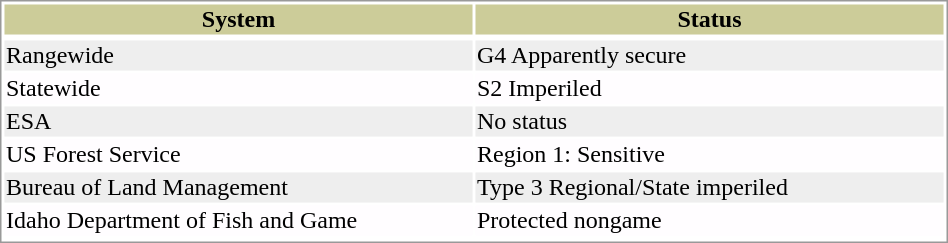<table style="text-align:left; border:1px solid #999999; width: 50%">
<tr style="background:#CCCC99; text-align: center; ">
<th style="width: 40%; ">System</th>
<th style="width: 40%; ">Status</th>
</tr>
<tr>
</tr>
<tr style="background:#EEEEEE;">
<td>Rangewide</td>
<td>G4 Apparently secure</td>
</tr>
<tr style="background:#FFFDFF;">
<td>Statewide</td>
<td>S2 Imperiled</td>
</tr>
<tr style="background:#EEEEEE;">
<td>ESA</td>
<td>No status</td>
</tr>
<tr style="background:#FFFDFF;">
<td>US Forest Service</td>
<td>Region 1: Sensitive</td>
</tr>
<tr style="background:#EEEEEE;">
<td>Bureau of Land Management</td>
<td>Type 3 Regional/State imperiled</td>
</tr>
<tr style="background:#FFFDFF;">
<td>Idaho Department of Fish and Game</td>
<td>Protected nongame</td>
</tr>
<tr>
</tr>
</table>
